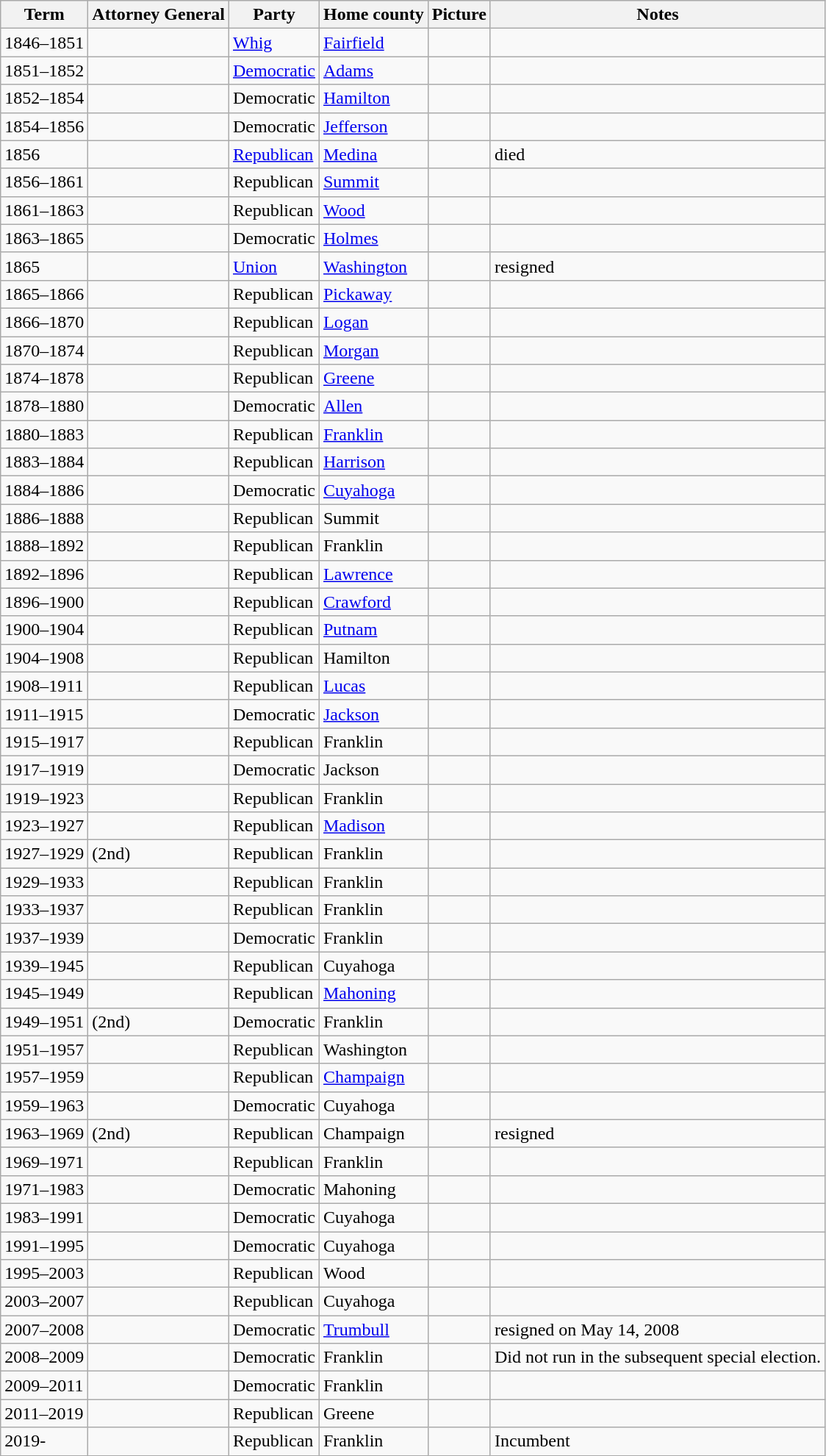<table class="wikitable sortable">
<tr>
<th>Term</th>
<th>Attorney General</th>
<th>Party</th>
<th>Home county</th>
<th>Picture</th>
<th>Notes</th>
</tr>
<tr>
<td>1846–1851</td>
<td></td>
<td><a href='#'>Whig</a></td>
<td><a href='#'>Fairfield</a></td>
<td></td>
<td> </td>
</tr>
<tr>
<td>1851–1852</td>
<td></td>
<td><a href='#'>Democratic</a></td>
<td><a href='#'>Adams</a></td>
<td> </td>
<td> </td>
</tr>
<tr>
<td>1852–1854</td>
<td></td>
<td>Democratic</td>
<td><a href='#'>Hamilton</a></td>
<td></td>
<td> </td>
</tr>
<tr>
<td>1854–1856</td>
<td></td>
<td>Democratic</td>
<td><a href='#'>Jefferson</a></td>
<td></td>
<td> </td>
</tr>
<tr>
<td>1856</td>
<td></td>
<td><a href='#'>Republican</a></td>
<td><a href='#'>Medina</a></td>
<td></td>
<td>died</td>
</tr>
<tr>
<td>1856–1861</td>
<td></td>
<td>Republican</td>
<td><a href='#'>Summit</a></td>
<td></td>
<td> </td>
</tr>
<tr>
<td>1861–1863</td>
<td></td>
<td>Republican</td>
<td><a href='#'>Wood</a></td>
<td></td>
<td> </td>
</tr>
<tr>
<td>1863–1865</td>
<td></td>
<td>Democratic</td>
<td><a href='#'>Holmes</a></td>
<td></td>
<td> </td>
</tr>
<tr>
<td>1865</td>
<td></td>
<td><a href='#'>Union</a></td>
<td><a href='#'>Washington</a></td>
<td></td>
<td>resigned</td>
</tr>
<tr>
<td>1865–1866</td>
<td></td>
<td>Republican</td>
<td><a href='#'>Pickaway</a></td>
<td></td>
<td> </td>
</tr>
<tr>
<td>1866–1870</td>
<td></td>
<td>Republican</td>
<td><a href='#'>Logan</a></td>
<td></td>
<td> </td>
</tr>
<tr>
<td>1870–1874</td>
<td></td>
<td>Republican</td>
<td><a href='#'>Morgan</a></td>
<td></td>
<td> </td>
</tr>
<tr>
<td>1874–1878</td>
<td></td>
<td>Republican</td>
<td><a href='#'>Greene</a></td>
<td></td>
<td> </td>
</tr>
<tr>
<td>1878–1880</td>
<td></td>
<td>Democratic</td>
<td><a href='#'>Allen</a></td>
<td></td>
<td> </td>
</tr>
<tr>
<td>1880–1883</td>
<td></td>
<td>Republican</td>
<td><a href='#'>Franklin</a></td>
<td></td>
<td> </td>
</tr>
<tr>
<td>1883–1884</td>
<td></td>
<td>Republican</td>
<td><a href='#'>Harrison</a></td>
<td></td>
<td> </td>
</tr>
<tr>
<td>1884–1886</td>
<td></td>
<td>Democratic</td>
<td><a href='#'>Cuyahoga</a></td>
<td></td>
<td> </td>
</tr>
<tr>
<td>1886–1888</td>
<td></td>
<td>Republican</td>
<td>Summit</td>
<td></td>
<td> </td>
</tr>
<tr>
<td>1888–1892</td>
<td></td>
<td>Republican</td>
<td>Franklin</td>
<td></td>
<td> </td>
</tr>
<tr>
<td>1892–1896</td>
<td></td>
<td>Republican</td>
<td><a href='#'>Lawrence</a></td>
<td></td>
<td> </td>
</tr>
<tr>
<td>1896–1900</td>
<td></td>
<td>Republican</td>
<td><a href='#'>Crawford</a></td>
<td></td>
<td> </td>
</tr>
<tr>
<td>1900–1904</td>
<td></td>
<td>Republican</td>
<td><a href='#'>Putnam</a></td>
<td></td>
<td> </td>
</tr>
<tr>
<td>1904–1908</td>
<td></td>
<td>Republican</td>
<td>Hamilton</td>
<td></td>
<td> </td>
</tr>
<tr>
<td>1908–1911</td>
<td></td>
<td>Republican</td>
<td><a href='#'>Lucas</a></td>
<td></td>
<td> </td>
</tr>
<tr>
<td>1911–1915</td>
<td></td>
<td>Democratic</td>
<td><a href='#'>Jackson</a></td>
<td></td>
<td> </td>
</tr>
<tr>
<td>1915–1917</td>
<td></td>
<td>Republican</td>
<td>Franklin</td>
<td></td>
<td> </td>
</tr>
<tr>
<td>1917–1919</td>
<td></td>
<td>Democratic</td>
<td>Jackson</td>
<td></td>
<td> </td>
</tr>
<tr>
<td>1919–1923</td>
<td></td>
<td>Republican</td>
<td>Franklin</td>
<td></td>
<td> </td>
</tr>
<tr>
<td>1923–1927</td>
<td></td>
<td>Republican</td>
<td><a href='#'>Madison</a></td>
<td></td>
<td> </td>
</tr>
<tr>
<td>1927–1929</td>
<td> (2nd)</td>
<td>Republican</td>
<td>Franklin</td>
<td></td>
<td> </td>
</tr>
<tr>
<td>1929–1933</td>
<td></td>
<td>Republican</td>
<td>Franklin</td>
<td></td>
<td> </td>
</tr>
<tr>
<td>1933–1937</td>
<td></td>
<td>Republican</td>
<td>Franklin</td>
<td></td>
<td> </td>
</tr>
<tr>
<td>1937–1939</td>
<td></td>
<td>Democratic</td>
<td>Franklin</td>
<td></td>
<td> </td>
</tr>
<tr>
<td>1939–1945</td>
<td></td>
<td>Republican</td>
<td>Cuyahoga</td>
<td></td>
<td> </td>
</tr>
<tr>
<td>1945–1949</td>
<td></td>
<td>Republican</td>
<td><a href='#'>Mahoning</a></td>
<td></td>
<td> </td>
</tr>
<tr>
<td>1949–1951</td>
<td> (2nd)</td>
<td>Democratic</td>
<td>Franklin</td>
<td></td>
<td> </td>
</tr>
<tr>
<td>1951–1957</td>
<td></td>
<td>Republican</td>
<td>Washington</td>
<td></td>
<td> </td>
</tr>
<tr>
<td>1957–1959</td>
<td></td>
<td>Republican</td>
<td><a href='#'>Champaign</a></td>
<td></td>
<td> </td>
</tr>
<tr>
<td>1959–1963</td>
<td></td>
<td>Democratic</td>
<td>Cuyahoga</td>
<td></td>
<td> </td>
</tr>
<tr>
<td>1963–1969</td>
<td> (2nd)</td>
<td>Republican</td>
<td>Champaign</td>
<td></td>
<td>resigned</td>
</tr>
<tr>
<td>1969–1971</td>
<td></td>
<td>Republican</td>
<td>Franklin</td>
<td></td>
<td> </td>
</tr>
<tr>
<td>1971–1983</td>
<td></td>
<td>Democratic</td>
<td>Mahoning</td>
<td></td>
<td> </td>
</tr>
<tr>
<td>1983–1991</td>
<td></td>
<td>Democratic</td>
<td>Cuyahoga</td>
<td></td>
<td> </td>
</tr>
<tr>
<td>1991–1995</td>
<td></td>
<td>Democratic</td>
<td>Cuyahoga</td>
<td></td>
<td> </td>
</tr>
<tr>
<td>1995–2003</td>
<td></td>
<td>Republican</td>
<td>Wood</td>
<td></td>
<td> </td>
</tr>
<tr>
<td>2003–2007</td>
<td></td>
<td>Republican</td>
<td>Cuyahoga</td>
<td></td>
<td> </td>
</tr>
<tr>
<td>2007–2008</td>
<td></td>
<td>Democratic</td>
<td><a href='#'>Trumbull</a></td>
<td></td>
<td>resigned on May 14, 2008</td>
</tr>
<tr>
<td>2008–2009</td>
<td></td>
<td>Democratic</td>
<td>Franklin</td>
<td></td>
<td>Did not run in the subsequent special election.</td>
</tr>
<tr>
<td>2009–2011</td>
<td></td>
<td>Democratic</td>
<td>Franklin</td>
<td></td>
<td> </td>
</tr>
<tr>
<td>2011–2019</td>
<td></td>
<td>Republican</td>
<td>Greene</td>
<td></td>
<td> </td>
</tr>
<tr>
<td>2019-</td>
<td></td>
<td>Republican</td>
<td>Franklin</td>
<td></td>
<td>Incumbent</td>
</tr>
</table>
